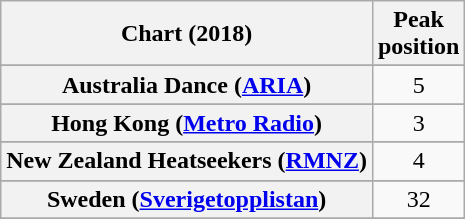<table class="wikitable sortable plainrowheaders" style="text-align:center">
<tr>
<th scope="col">Chart (2018)</th>
<th scope="col">Peak<br> position</th>
</tr>
<tr>
</tr>
<tr>
<th scope="row">Australia Dance (<a href='#'>ARIA</a>)</th>
<td>5</td>
</tr>
<tr>
</tr>
<tr>
</tr>
<tr>
</tr>
<tr>
</tr>
<tr>
</tr>
<tr>
<th scope="row">Hong Kong (<a href='#'>Metro Radio</a>)</th>
<td>3</td>
</tr>
<tr>
</tr>
<tr>
</tr>
<tr>
</tr>
<tr>
</tr>
<tr>
<th scope="row">New Zealand Heatseekers (<a href='#'>RMNZ</a>)</th>
<td>4</td>
</tr>
<tr>
</tr>
<tr>
</tr>
<tr>
</tr>
<tr>
</tr>
<tr>
</tr>
<tr>
<th scope="row">Sweden (<a href='#'>Sverigetopplistan</a>)</th>
<td>32</td>
</tr>
<tr>
</tr>
<tr>
</tr>
<tr>
</tr>
<tr>
</tr>
<tr>
</tr>
</table>
